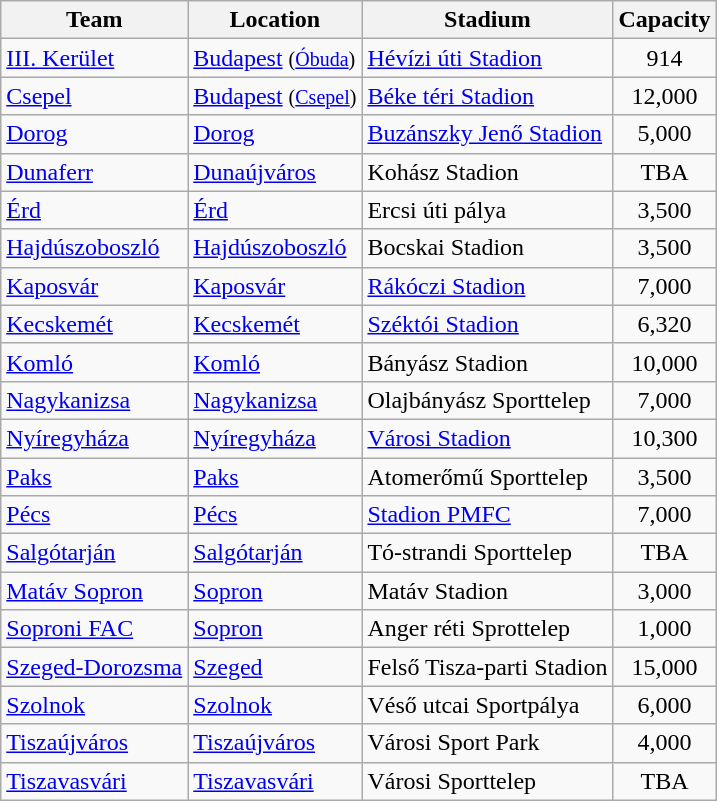<table class="wikitable sortable">
<tr>
<th>Team</th>
<th>Location</th>
<th>Stadium</th>
<th>Capacity</th>
</tr>
<tr>
<td><a href='#'>III. Kerület</a></td>
<td><a href='#'>Budapest</a> <small>(<a href='#'>Óbuda</a>)</small></td>
<td><a href='#'>Hévízi úti Stadion</a></td>
<td align="center">914</td>
</tr>
<tr>
<td><a href='#'>Csepel</a></td>
<td><a href='#'>Budapest</a> <small>(<a href='#'>Csepel</a>)</small></td>
<td><a href='#'>Béke téri Stadion</a></td>
<td align="center">12,000</td>
</tr>
<tr>
<td><a href='#'>Dorog</a></td>
<td><a href='#'>Dorog</a></td>
<td><a href='#'>Buzánszky Jenő Stadion</a></td>
<td align="center">5,000</td>
</tr>
<tr>
<td><a href='#'>Dunaferr</a></td>
<td><a href='#'>Dunaújváros</a></td>
<td>Kohász Stadion</td>
<td align="center">TBA</td>
</tr>
<tr>
<td><a href='#'>Érd</a></td>
<td><a href='#'>Érd</a></td>
<td>Ercsi úti pálya</td>
<td align="center">3,500</td>
</tr>
<tr>
<td><a href='#'>Hajdúszoboszló</a></td>
<td><a href='#'>Hajdúszoboszló</a></td>
<td>Bocskai Stadion</td>
<td align="center">3,500</td>
</tr>
<tr>
<td><a href='#'>Kaposvár</a></td>
<td><a href='#'>Kaposvár</a></td>
<td><a href='#'>Rákóczi Stadion</a></td>
<td align="center">7,000</td>
</tr>
<tr>
<td><a href='#'>Kecskemét</a></td>
<td><a href='#'>Kecskemét</a></td>
<td><a href='#'>Széktói Stadion</a></td>
<td align="center">6,320</td>
</tr>
<tr>
<td><a href='#'>Komló</a></td>
<td><a href='#'>Komló</a></td>
<td>Bányász Stadion</td>
<td align="center">10,000</td>
</tr>
<tr>
<td><a href='#'>Nagykanizsa</a></td>
<td><a href='#'>Nagykanizsa</a></td>
<td>Olajbányász Sporttelep</td>
<td align="center">7,000</td>
</tr>
<tr>
<td><a href='#'>Nyíregyháza</a></td>
<td><a href='#'>Nyíregyháza</a></td>
<td><a href='#'>Városi Stadion</a></td>
<td align="center">10,300</td>
</tr>
<tr>
<td><a href='#'>Paks</a></td>
<td><a href='#'>Paks</a></td>
<td>Atomerőmű Sporttelep</td>
<td align="center">3,500</td>
</tr>
<tr>
<td><a href='#'>Pécs</a></td>
<td><a href='#'>Pécs</a></td>
<td><a href='#'>Stadion PMFC</a></td>
<td align="center">7,000</td>
</tr>
<tr>
<td><a href='#'>Salgótarján</a></td>
<td><a href='#'>Salgótarján</a></td>
<td>Tó-strandi Sporttelep</td>
<td align="center">TBA</td>
</tr>
<tr>
<td><a href='#'>Matáv Sopron</a></td>
<td><a href='#'>Sopron</a></td>
<td>Matáv Stadion</td>
<td align="center">3,000</td>
</tr>
<tr>
<td><a href='#'>Soproni FAC</a></td>
<td><a href='#'>Sopron</a></td>
<td>Anger réti Sprottelep</td>
<td align="center">1,000</td>
</tr>
<tr>
<td><a href='#'>Szeged-Dorozsma</a></td>
<td><a href='#'>Szeged</a></td>
<td>Felső Tisza-parti Stadion</td>
<td align="center">15,000</td>
</tr>
<tr>
<td><a href='#'>Szolnok</a></td>
<td><a href='#'>Szolnok</a></td>
<td>Véső utcai Sportpálya</td>
<td align="center">6,000</td>
</tr>
<tr>
<td><a href='#'>Tiszaújváros</a></td>
<td><a href='#'>Tiszaújváros</a></td>
<td>Városi Sport Park</td>
<td align="center">4,000</td>
</tr>
<tr>
<td><a href='#'>Tiszavasvári</a></td>
<td><a href='#'>Tiszavasvári</a></td>
<td>Városi Sporttelep</td>
<td align="center">TBA</td>
</tr>
</table>
